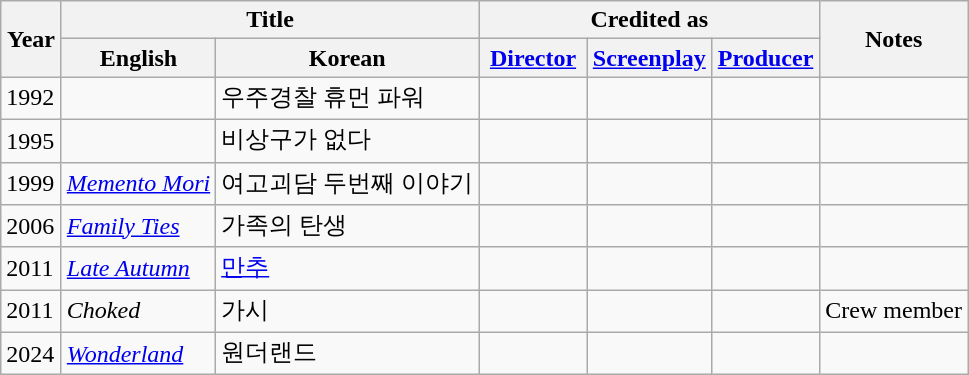<table class="wikitable sortable plainrowheaders">
<tr>
<th rowspan="2" style="width:33px;">Year</th>
<th colspan="2">Title</th>
<th colspan="3">Credited as</th>
<th rowspan="2" class="unsortable">Notes</th>
</tr>
<tr>
<th>English</th>
<th>Korean</th>
<th width="65" class="unsortable"><a href='#'>Director</a></th>
<th width="65" class="unsortable"><a href='#'>Screenplay</a></th>
<th width="65" class="unsortable"><a href='#'>Producer</a></th>
</tr>
<tr>
<td>1992</td>
<td><em></em></td>
<td>우주경찰 휴먼 파워</td>
<td></td>
<td></td>
<td></td>
<td></td>
</tr>
<tr>
<td>1995</td>
<td><em></em></td>
<td>비상구가 없다</td>
<td></td>
<td></td>
<td></td>
<td></td>
</tr>
<tr>
<td>1999</td>
<td><em><a href='#'>Memento Mori</a></em></td>
<td>여고괴담 두번째 이야기</td>
<td></td>
<td></td>
<td></td>
<td></td>
</tr>
<tr>
<td>2006</td>
<td><em><a href='#'>Family Ties</a></em></td>
<td>가족의 탄생</td>
<td></td>
<td></td>
<td></td>
<td></td>
</tr>
<tr>
<td>2011</td>
<td><em><a href='#'>Late Autumn</a></em></td>
<td><a href='#'>만추</a></td>
<td></td>
<td></td>
<td></td>
<td></td>
</tr>
<tr>
<td>2011</td>
<td><em>Choked</em></td>
<td>가시</td>
<td></td>
<td></td>
<td></td>
<td>Crew member</td>
</tr>
<tr>
<td>2024</td>
<td><em><a href='#'>Wonderland</a></em></td>
<td>원더랜드</td>
<td></td>
<td></td>
<td></td>
<td></td>
</tr>
</table>
